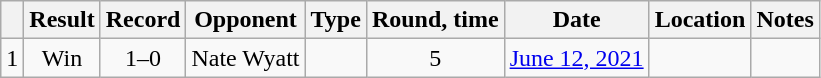<table class="wikitable" style="text-align:center">
<tr>
<th></th>
<th>Result</th>
<th>Record</th>
<th>Opponent</th>
<th>Type</th>
<th>Round, time</th>
<th>Date</th>
<th>Location</th>
<th>Notes</th>
</tr>
<tr>
<td>1</td>
<td>Win</td>
<td>1–0</td>
<td style="text-align:left;">Nate Wyatt</td>
<td></td>
<td>5</td>
<td><a href='#'>June 12, 2021</a></td>
<td style="text-align:left;"> </td>
<td></td>
</tr>
</table>
